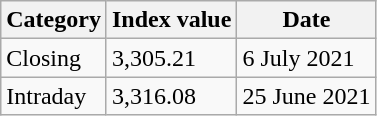<table class="wikitable">
<tr>
<th>Category</th>
<th>Index value</th>
<th>Date</th>
</tr>
<tr>
<td>Closing</td>
<td>3,305.21</td>
<td>6 July 2021</td>
</tr>
<tr>
<td>Intraday</td>
<td>3,316.08</td>
<td>25 June 2021</td>
</tr>
</table>
